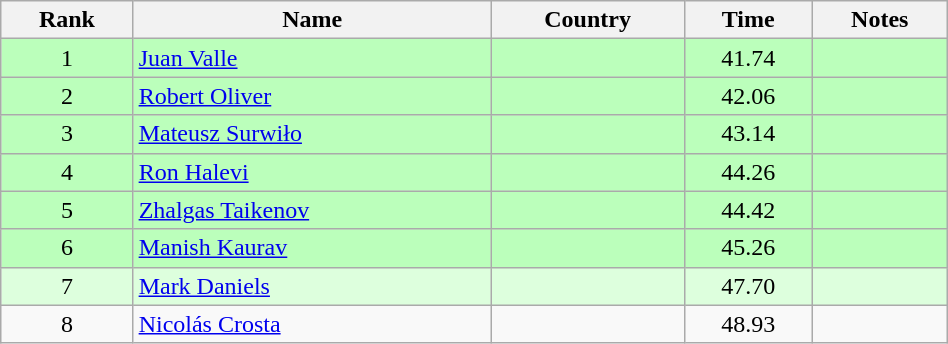<table class="wikitable" style="text-align:center;width: 50%">
<tr>
<th>Rank</th>
<th>Name</th>
<th>Country</th>
<th>Time</th>
<th>Notes</th>
</tr>
<tr bgcolor=bbffbb>
<td>1</td>
<td align="left"><a href='#'>Juan Valle</a></td>
<td align="left"></td>
<td>41.74</td>
<td></td>
</tr>
<tr bgcolor=bbffbb>
<td>2</td>
<td align="left"><a href='#'>Robert Oliver</a></td>
<td align="left"></td>
<td>42.06</td>
<td></td>
</tr>
<tr bgcolor=bbffbb>
<td>3</td>
<td align="left"><a href='#'>Mateusz Surwiło</a></td>
<td align="left"></td>
<td>43.14</td>
<td></td>
</tr>
<tr bgcolor=bbffbb>
<td>4</td>
<td align="left"><a href='#'>Ron Halevi</a></td>
<td align="left"></td>
<td>44.26</td>
<td></td>
</tr>
<tr bgcolor=bbffbb>
<td>5</td>
<td align="left"><a href='#'>Zhalgas Taikenov</a></td>
<td align="left"></td>
<td>44.42</td>
<td></td>
</tr>
<tr bgcolor=bbffbb>
<td>6</td>
<td align="left"><a href='#'>Manish Kaurav</a></td>
<td align="left"></td>
<td>45.26</td>
<td></td>
</tr>
<tr bgcolor=ddffdd>
<td>7</td>
<td align="left"><a href='#'>Mark Daniels</a></td>
<td align="left"></td>
<td>47.70</td>
<td></td>
</tr>
<tr>
<td>8</td>
<td align="left"><a href='#'>Nicolás Crosta</a></td>
<td align="left"></td>
<td>48.93</td>
<td></td>
</tr>
</table>
